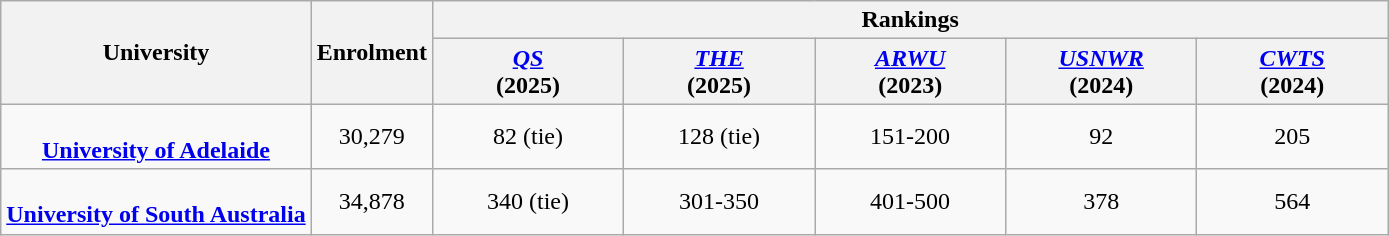<table class="wikitable sortable" style="text-align:center;">
<tr>
<th rowspan="2">University</th>
<th rowspan="2">Enrolment</th>
<th colspan="5">Rankings</th>
</tr>
<tr>
<th style="width:7.5em;" data-sort-type="number"><em><a href='#'>QS</a></em><br>(2025)</th>
<th style="width:7.5em;" data-sort-type="number"><em><a href='#'>THE</a></em><br>(2025)</th>
<th style="width:7.5em;" data-sort-type="number"><em><a href='#'>ARWU</a></em><br>(2023)</th>
<th style="width:7.5em;" data-sort-type="number"><a href='#'><em>USNWR</em></a><br>(2024)</th>
<th style="width:7.5em;" data-sort-type="number"><a href='#'><em>CWTS</em></a><br>(2024)</th>
</tr>
<tr>
<td><br><strong><a href='#'>University of Adelaide</a></strong></td>
<td>30,279</td>
<td>82 (tie)</td>
<td>128 (tie)</td>
<td>151-200</td>
<td>92</td>
<td>205</td>
</tr>
<tr>
<td><br><strong><a href='#'>University of South Australia</a></strong></td>
<td>34,878</td>
<td>340 (tie)</td>
<td>301-350</td>
<td>401-500</td>
<td>378</td>
<td>564</td>
</tr>
</table>
